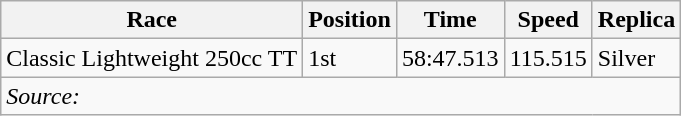<table class="wikitable">
<tr>
<th>Race</th>
<th>Position</th>
<th>Time</th>
<th>Speed</th>
<th>Replica</th>
</tr>
<tr>
<td>Classic Lightweight 250cc TT</td>
<td>1st</td>
<td>58:47.513</td>
<td>115.515</td>
<td>Silver</td>
</tr>
<tr>
<td colspan=5><em>Source:</em></td>
</tr>
</table>
